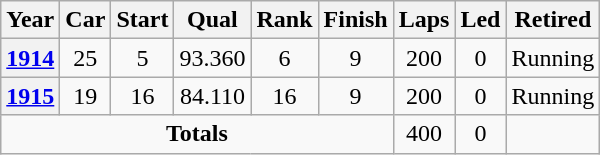<table class="wikitable" style="text-align:center">
<tr>
<th>Year</th>
<th>Car</th>
<th>Start</th>
<th>Qual</th>
<th>Rank</th>
<th>Finish</th>
<th>Laps</th>
<th>Led</th>
<th>Retired</th>
</tr>
<tr>
<th><a href='#'>1914</a></th>
<td>25</td>
<td>5</td>
<td>93.360</td>
<td>6</td>
<td>9</td>
<td>200</td>
<td>0</td>
<td>Running</td>
</tr>
<tr>
<th><a href='#'>1915</a></th>
<td>19</td>
<td>16</td>
<td>84.110</td>
<td>16</td>
<td>9</td>
<td>200</td>
<td>0</td>
<td>Running</td>
</tr>
<tr>
<td colspan=6><strong>Totals</strong></td>
<td>400</td>
<td>0</td>
<td></td>
</tr>
</table>
